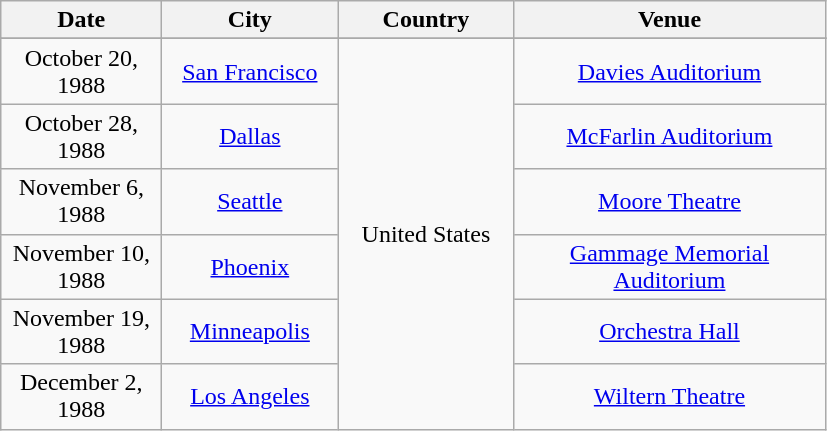<table class="wikitable" style="text-align:center;">
<tr>
<th width="100">Date</th>
<th width="110">City</th>
<th width="110">Country</th>
<th width="200">Venue</th>
</tr>
<tr bgcolor="#DDDDDD">
</tr>
<tr>
<td>October 20, 1988</td>
<td><a href='#'>San Francisco</a></td>
<td rowspan="6">United States</td>
<td><a href='#'>Davies Auditorium</a></td>
</tr>
<tr>
<td>October 28, 1988</td>
<td><a href='#'>Dallas</a></td>
<td><a href='#'>McFarlin Auditorium</a></td>
</tr>
<tr>
<td>November 6, 1988</td>
<td><a href='#'>Seattle</a></td>
<td><a href='#'>Moore Theatre</a></td>
</tr>
<tr>
<td>November 10, 1988</td>
<td><a href='#'>Phoenix</a></td>
<td><a href='#'>Gammage Memorial Auditorium</a></td>
</tr>
<tr>
<td>November 19, 1988</td>
<td><a href='#'>Minneapolis</a></td>
<td><a href='#'>Orchestra Hall</a></td>
</tr>
<tr>
<td>December 2, 1988</td>
<td><a href='#'>Los Angeles</a></td>
<td><a href='#'>Wiltern Theatre</a></td>
</tr>
</table>
